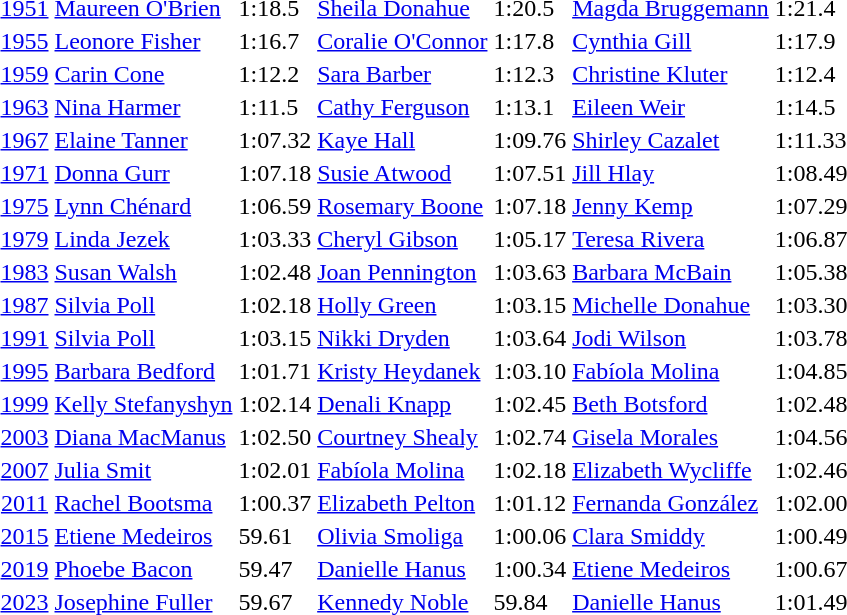<table>
<tr>
<td align=center><a href='#'>1951</a></td>
<td> <a href='#'>Maureen O'Brien</a></td>
<td>1:18.5</td>
<td> <a href='#'>Sheila Donahue</a></td>
<td>1:20.5</td>
<td> <a href='#'>Magda Bruggemann</a></td>
<td>1:21.4</td>
</tr>
<tr>
<td align=center><a href='#'>1955</a></td>
<td> <a href='#'>Leonore Fisher</a></td>
<td>1:16.7</td>
<td> <a href='#'>Coralie O'Connor</a></td>
<td>1:17.8</td>
<td> <a href='#'>Cynthia Gill</a></td>
<td>1:17.9</td>
</tr>
<tr>
<td align=center><a href='#'>1959</a></td>
<td> <a href='#'>Carin Cone</a></td>
<td>1:12.2</td>
<td> <a href='#'>Sara Barber</a></td>
<td>1:12.3</td>
<td> <a href='#'>Christine Kluter</a></td>
<td>1:12.4</td>
</tr>
<tr>
<td align=center><a href='#'>1963</a></td>
<td> <a href='#'>Nina Harmer</a></td>
<td>1:11.5</td>
<td> <a href='#'>Cathy Ferguson</a></td>
<td>1:13.1</td>
<td> <a href='#'>Eileen Weir</a></td>
<td>1:14.5</td>
</tr>
<tr>
<td align=center><a href='#'>1967</a></td>
<td> <a href='#'>Elaine Tanner</a></td>
<td>1:07.32</td>
<td> <a href='#'>Kaye Hall</a></td>
<td>1:09.76</td>
<td> <a href='#'>Shirley Cazalet</a></td>
<td>1:11.33</td>
</tr>
<tr>
<td align=center><a href='#'>1971</a></td>
<td> <a href='#'>Donna Gurr</a></td>
<td>1:07.18</td>
<td> <a href='#'>Susie Atwood</a></td>
<td>1:07.51</td>
<td> <a href='#'>Jill Hlay</a></td>
<td>1:08.49</td>
</tr>
<tr>
<td align=center><a href='#'>1975</a></td>
<td> <a href='#'>Lynn Chénard</a></td>
<td>1:06.59</td>
<td> <a href='#'>Rosemary Boone</a></td>
<td>1:07.18</td>
<td> <a href='#'>Jenny Kemp</a></td>
<td>1:07.29</td>
</tr>
<tr>
<td align=center><a href='#'>1979</a></td>
<td> <a href='#'>Linda Jezek</a></td>
<td>1:03.33</td>
<td> <a href='#'>Cheryl Gibson</a></td>
<td>1:05.17</td>
<td> <a href='#'>Teresa Rivera</a></td>
<td>1:06.87</td>
</tr>
<tr>
<td align=center><a href='#'>1983</a></td>
<td> <a href='#'>Susan Walsh</a></td>
<td>1:02.48</td>
<td> <a href='#'>Joan Pennington</a></td>
<td>1:03.63</td>
<td> <a href='#'>Barbara McBain</a></td>
<td>1:05.38</td>
</tr>
<tr>
<td align=center><a href='#'>1987</a></td>
<td> <a href='#'>Silvia Poll</a></td>
<td>1:02.18</td>
<td> <a href='#'>Holly Green</a></td>
<td>1:03.15</td>
<td> <a href='#'>Michelle Donahue</a></td>
<td>1:03.30</td>
</tr>
<tr>
<td align=center><a href='#'>1991</a></td>
<td> <a href='#'>Silvia Poll</a></td>
<td>1:03.15</td>
<td> <a href='#'>Nikki Dryden</a></td>
<td>1:03.64</td>
<td> <a href='#'>Jodi Wilson</a></td>
<td>1:03.78</td>
</tr>
<tr>
<td align=center><a href='#'>1995</a></td>
<td> <a href='#'>Barbara Bedford</a></td>
<td>1:01.71</td>
<td> <a href='#'>Kristy Heydanek</a></td>
<td>1:03.10</td>
<td> <a href='#'>Fabíola Molina</a></td>
<td>1:04.85</td>
</tr>
<tr>
<td align=center><a href='#'>1999</a></td>
<td> <a href='#'>Kelly Stefanyshyn</a></td>
<td>1:02.14</td>
<td> <a href='#'>Denali Knapp</a></td>
<td>1:02.45</td>
<td> <a href='#'>Beth Botsford</a></td>
<td>1:02.48</td>
</tr>
<tr>
<td align=center><a href='#'>2003</a></td>
<td> <a href='#'>Diana MacManus</a></td>
<td>1:02.50</td>
<td> <a href='#'>Courtney Shealy</a></td>
<td>1:02.74</td>
<td> <a href='#'>Gisela Morales</a></td>
<td>1:04.56</td>
</tr>
<tr>
<td align=center><a href='#'>2007</a></td>
<td> <a href='#'>Julia Smit</a></td>
<td>1:02.01</td>
<td> <a href='#'>Fabíola Molina</a></td>
<td>1:02.18</td>
<td> <a href='#'>Elizabeth Wycliffe</a></td>
<td>1:02.46</td>
</tr>
<tr>
<td align=center><a href='#'>2011</a></td>
<td> <a href='#'>Rachel Bootsma</a></td>
<td>1:00.37</td>
<td> <a href='#'>Elizabeth Pelton</a></td>
<td>1:01.12</td>
<td> <a href='#'>Fernanda González</a></td>
<td>1:02.00</td>
</tr>
<tr>
<td align=center><a href='#'>2015</a></td>
<td> <a href='#'>Etiene Medeiros</a></td>
<td>59.61</td>
<td> <a href='#'>Olivia Smoliga</a></td>
<td>1:00.06</td>
<td> <a href='#'>Clara Smiddy</a></td>
<td>1:00.49</td>
</tr>
<tr>
<td align=center><a href='#'>2019</a></td>
<td> <a href='#'>Phoebe Bacon</a></td>
<td>59.47</td>
<td> <a href='#'>Danielle Hanus</a></td>
<td>1:00.34</td>
<td> <a href='#'>Etiene Medeiros</a></td>
<td>1:00.67</td>
</tr>
<tr>
<td align=center><a href='#'>2023</a></td>
<td> <a href='#'>Josephine Fuller</a></td>
<td>59.67</td>
<td> <a href='#'>Kennedy Noble</a></td>
<td>59.84</td>
<td> <a href='#'>Danielle Hanus</a></td>
<td>1:01.49</td>
</tr>
</table>
